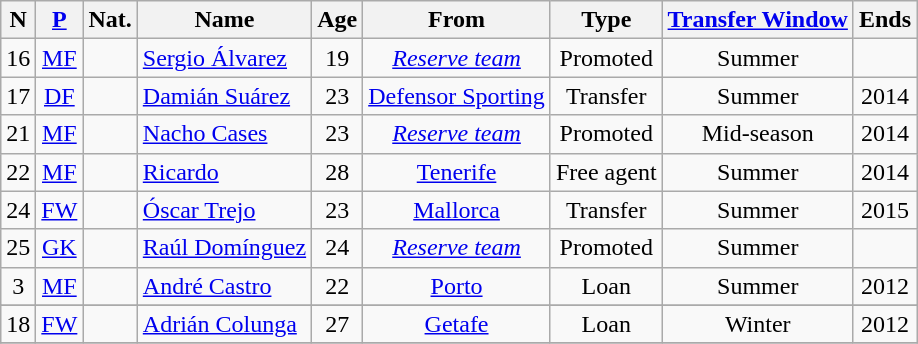<table class="wikitable sortable" style="text-align: center;">
<tr>
<th>N</th>
<th><a href='#'>P</a></th>
<th>Nat.</th>
<th>Name</th>
<th>Age</th>
<th>From</th>
<th>Type</th>
<th><a href='#'>Transfer Window</a></th>
<th>Ends</th>
</tr>
<tr>
<td>16</td>
<td><a href='#'>MF</a></td>
<td></td>
<td align=left><a href='#'>Sergio Álvarez</a></td>
<td>19</td>
<td><em><a href='#'>Reserve team</a></em></td>
<td>Promoted</td>
<td>Summer</td>
<td></td>
</tr>
<tr>
<td>17</td>
<td><a href='#'>DF</a></td>
<td></td>
<td align=left><a href='#'>Damián Suárez</a></td>
<td>23</td>
<td><a href='#'>Defensor Sporting</a> </td>
<td>Transfer</td>
<td>Summer</td>
<td>2014</td>
</tr>
<tr>
<td>21</td>
<td><a href='#'>MF</a></td>
<td></td>
<td align=left><a href='#'>Nacho Cases</a></td>
<td>23</td>
<td><em><a href='#'>Reserve team</a></em></td>
<td>Promoted</td>
<td>Mid-season</td>
<td>2014</td>
</tr>
<tr>
<td>22</td>
<td><a href='#'>MF</a></td>
<td></td>
<td align=left><a href='#'>Ricardo</a></td>
<td>28</td>
<td><a href='#'>Tenerife</a> </td>
<td>Free agent</td>
<td>Summer</td>
<td>2014</td>
</tr>
<tr>
<td>24</td>
<td><a href='#'>FW</a></td>
<td></td>
<td align=left><a href='#'>Óscar Trejo</a></td>
<td>23</td>
<td><a href='#'>Mallorca</a> </td>
<td>Transfer</td>
<td>Summer</td>
<td>2015</td>
</tr>
<tr>
<td>25</td>
<td><a href='#'>GK</a></td>
<td></td>
<td align=left><a href='#'>Raúl Domínguez</a></td>
<td>24</td>
<td><em><a href='#'>Reserve team</a></em></td>
<td>Promoted</td>
<td>Summer</td>
<td></td>
</tr>
<tr>
<td>3</td>
<td><a href='#'>MF</a></td>
<td></td>
<td align=left><a href='#'>André Castro</a></td>
<td>22</td>
<td><a href='#'>Porto</a> </td>
<td>Loan</td>
<td>Summer</td>
<td>2012</td>
</tr>
<tr>
</tr>
<tr>
<td>18</td>
<td><a href='#'>FW</a></td>
<td></td>
<td align=left><a href='#'>Adrián Colunga</a></td>
<td>27</td>
<td><a href='#'>Getafe</a> </td>
<td>Loan</td>
<td>Winter</td>
<td>2012</td>
</tr>
<tr>
</tr>
</table>
